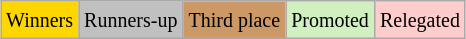<table class="wikitable" style="margin:1em auto;font-size:100%;text-align: center;">
<tr>
<td style=background:gold><small>Winners</small></td>
<td style=background:silver><small>Runners-up</small></td>
<td style=background:#cc9966><small>Third place</small></td>
<td style=background:#D0F0C0><small>Promoted </small></td>
<td style=background:#FFCCCC><small>Relegated </small></td>
</tr>
</table>
